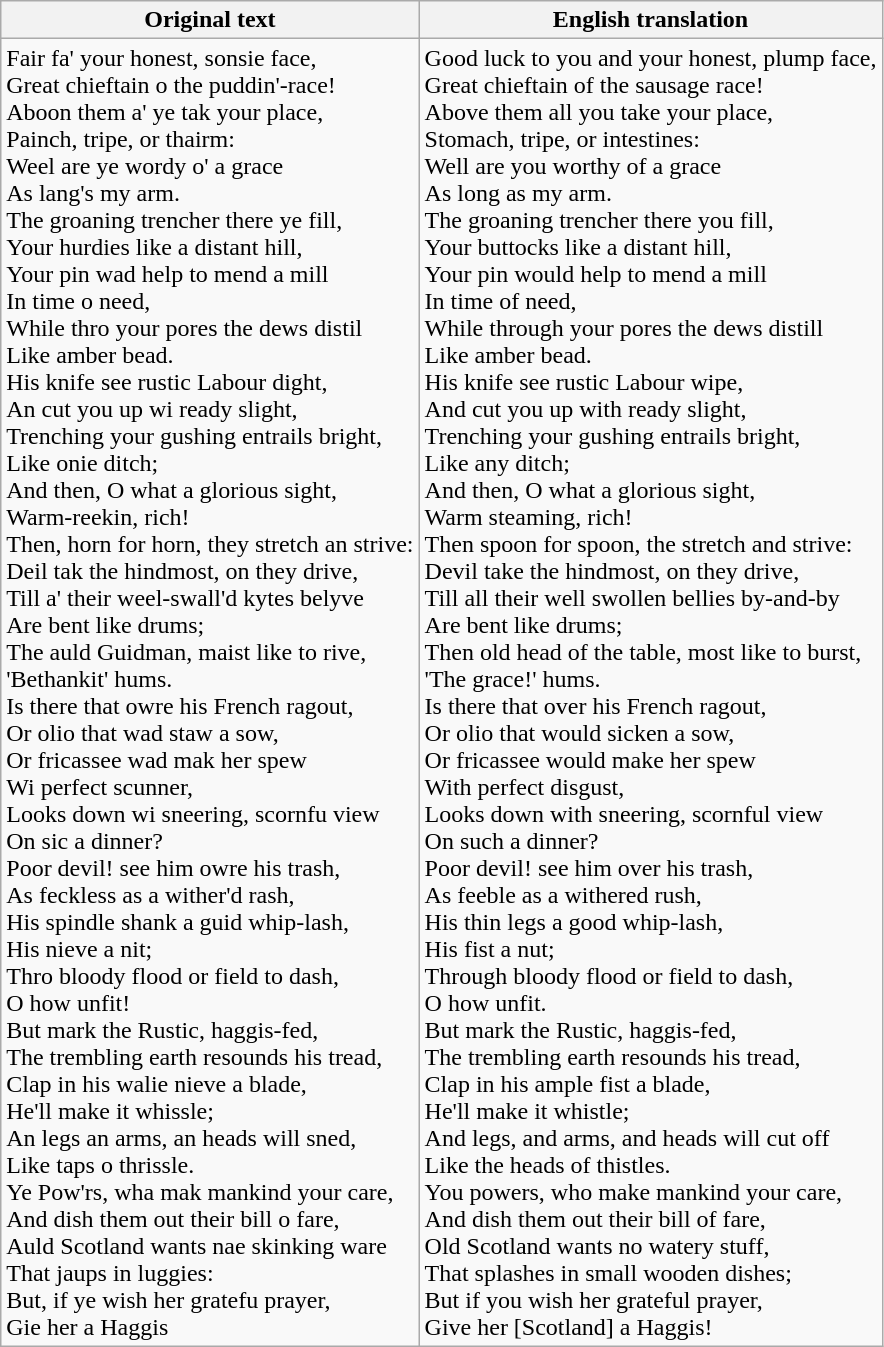<table class="wikitable">
<tr>
<th>Original text</th>
<th>English translation</th>
</tr>
<tr>
<td>Fair fa' your honest, sonsie face,<br>Great chieftain o the puddin'-race!<br>Aboon them a' ye tak your place,<br>Painch, tripe, or thairm:<br>Weel are ye wordy o' a grace<br>As lang's my arm.<br>The groaning trencher there ye fill,<br>Your hurdies like a distant hill,<br>Your pin wad help to mend a mill<br>In time o need,<br>While thro your pores the dews distil<br>Like amber bead.<br>His knife see rustic Labour dight,<br>An cut you up wi ready slight,<br>Trenching your gushing entrails bright,<br>Like onie ditch;<br>And then, O what a glorious sight,<br>Warm-reekin, rich!<br>Then, horn for horn, they stretch an strive:<br>Deil tak the hindmost, on they drive,<br>Till a' their weel-swall'd kytes belyve<br>Are bent like drums;<br>The auld Guidman, maist like to rive,<br>'Bethankit' hums.<br>Is there that owre his French ragout,<br>Or olio that wad staw a sow,<br>Or fricassee wad mak her spew<br>Wi perfect scunner,<br>Looks down wi sneering, scornfu view<br>On sic a dinner?<br>Poor devil! see him owre his trash,<br>As feckless as a wither'd rash,<br>His spindle shank a guid whip-lash,<br>His nieve a nit;<br>Thro bloody flood or field to dash,<br>O how unfit!<br>But mark the Rustic, haggis-fed,<br>The trembling earth resounds his tread,<br>Clap in his walie nieve a blade,<br>He'll make it whissle;<br>An legs an arms, an heads will sned,<br>Like taps o thrissle.<br>Ye Pow'rs, wha mak mankind your care,<br>And dish them out their bill o fare,<br>Auld Scotland wants nae skinking ware<br>That jaups in luggies:<br>But, if ye wish her gratefu prayer,<br>Gie her a Haggis</td>
<td>Good luck to you and your honest, plump face,<br>Great chieftain of the sausage race!<br>Above them all you take your place,<br>Stomach, tripe, or intestines:<br>Well are you worthy of a grace<br>As long as my arm.<br>The groaning trencher there you fill,<br>Your buttocks like a distant hill,<br>Your pin would help to mend a mill<br>In time of need,<br>While through your pores the dews distill<br>Like amber bead.<br>His knife see rustic Labour wipe,<br>And cut you up with ready slight,<br>Trenching your gushing entrails bright,<br>Like any ditch;<br>And then, O what a glorious sight,<br>Warm steaming, rich!<br>Then spoon for spoon, the stretch and strive:<br>Devil take the hindmost, on they drive,<br>Till all their well swollen bellies by-and-by<br>Are bent like drums;<br>Then old head of the table, most like to burst,<br>'The grace!' hums.<br>Is there that over his French ragout,<br>Or olio that would sicken a sow,<br>Or fricassee would make her spew<br>With perfect disgust,<br>Looks down with sneering, scornful view<br>On such a dinner?<br>Poor devil! see him over his trash,<br>As feeble as a withered rush,<br>His thin legs a good whip-lash,<br>His fist a nut;<br>Through bloody flood or field to dash,<br>O how unfit.<br>But mark the Rustic, haggis-fed,<br>The trembling earth resounds his tread,<br>Clap in his ample fist a blade,<br>He'll make it whistle;<br>And legs, and arms, and heads will cut off<br>Like the heads of thistles.<br>You powers, who make mankind your care,<br>And dish them out their bill of fare,<br>Old Scotland wants no watery stuff,<br>That splashes in small wooden dishes;<br>But if you wish her grateful prayer,<br>Give her [Scotland] a Haggis!</td>
</tr>
</table>
